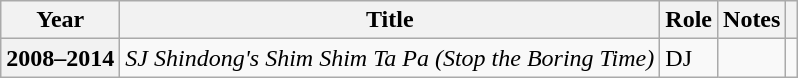<table class="wikitable sortable plainrowheaders">
<tr>
<th scope="col">Year</th>
<th scope="col">Title</th>
<th scope="col">Role</th>
<th scope="col">Notes</th>
<th scope="col" class="unsortable"></th>
</tr>
<tr>
<th scope="row">2008–2014</th>
<td><em>SJ Shindong's Shim Shim Ta Pa (Stop the Boring Time)</em></td>
<td>DJ</td>
<td></td>
<td></td>
</tr>
</table>
